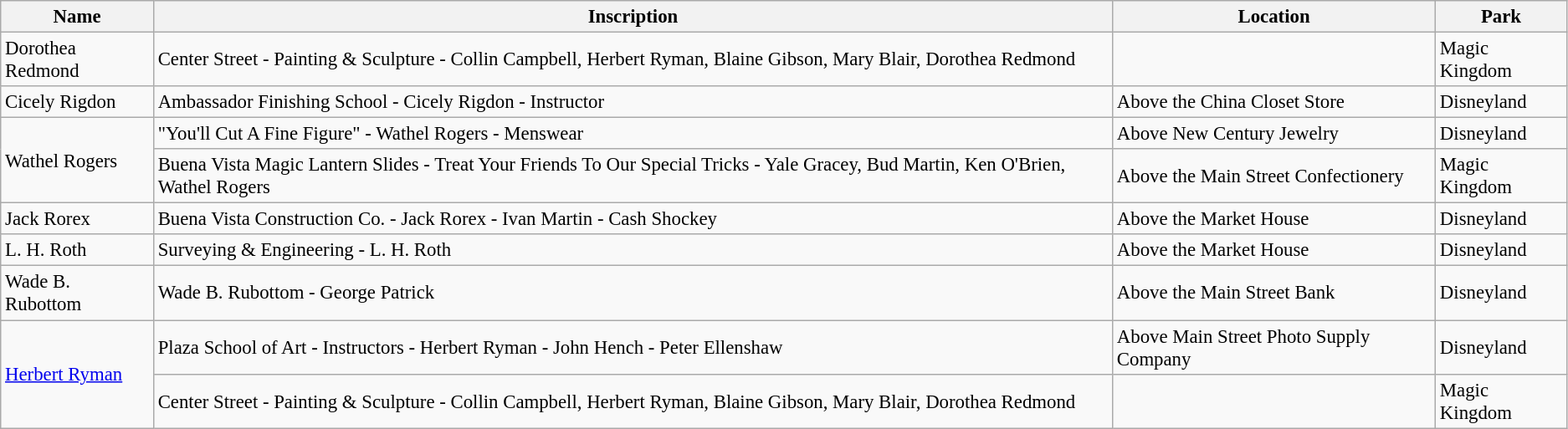<table class="wikitable" style="font-size: 95%">
<tr>
<th>Name</th>
<th>Inscription</th>
<th>Location</th>
<th>Park</th>
</tr>
<tr>
<td>Dorothea Redmond</td>
<td>Center Street - Painting & Sculpture - Collin Campbell, Herbert Ryman, Blaine Gibson, Mary Blair, Dorothea Redmond</td>
<td></td>
<td>Magic Kingdom</td>
</tr>
<tr>
<td>Cicely Rigdon</td>
<td>Ambassador Finishing School - Cicely Rigdon - Instructor</td>
<td>Above the China Closet Store</td>
<td>Disneyland</td>
</tr>
<tr>
<td rowspan="2">Wathel Rogers</td>
<td>"You'll Cut A Fine Figure" - Wathel Rogers - Menswear</td>
<td>Above New Century Jewelry</td>
<td>Disneyland</td>
</tr>
<tr>
<td>Buena Vista Magic Lantern Slides - Treat Your Friends To Our Special Tricks - Yale Gracey, Bud Martin, Ken O'Brien, Wathel Rogers</td>
<td>Above the Main Street Confectionery</td>
<td>Magic Kingdom</td>
</tr>
<tr>
<td>Jack Rorex</td>
<td>Buena Vista Construction Co. - Jack Rorex - Ivan Martin - Cash Shockey</td>
<td>Above the Market House</td>
<td>Disneyland</td>
</tr>
<tr>
<td>L. H. Roth</td>
<td>Surveying & Engineering - L. H. Roth</td>
<td>Above the Market House</td>
<td>Disneyland</td>
</tr>
<tr>
<td>Wade B. Rubottom</td>
<td>Wade B. Rubottom - George Patrick</td>
<td>Above the Main Street Bank</td>
<td>Disneyland</td>
</tr>
<tr>
<td rowspan="2"><a href='#'>Herbert Ryman</a></td>
<td>Plaza School of Art - Instructors - Herbert Ryman - John Hench - Peter Ellenshaw</td>
<td>Above Main Street Photo Supply Company</td>
<td>Disneyland</td>
</tr>
<tr>
<td>Center Street - Painting & Sculpture - Collin Campbell, Herbert Ryman, Blaine Gibson, Mary Blair, Dorothea Redmond</td>
<td></td>
<td>Magic Kingdom</td>
</tr>
</table>
